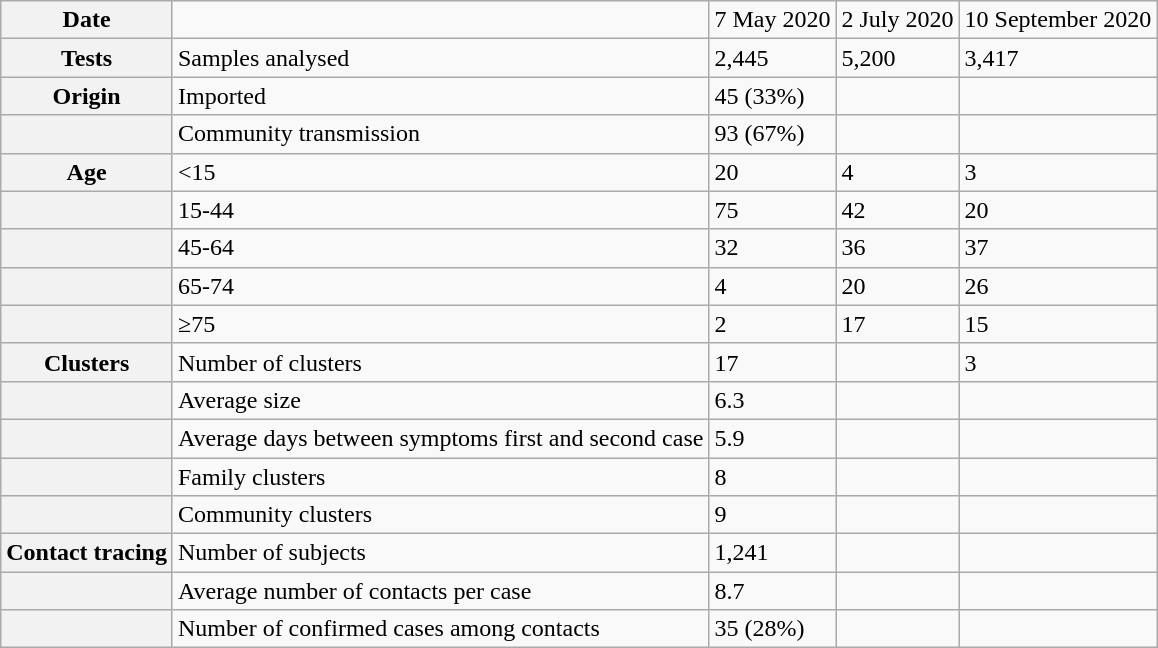<table class="wikitable">
<tr>
<th>Date</th>
<td></td>
<td>7 May 2020</td>
<td>2 July 2020</td>
<td>10 September 2020</td>
</tr>
<tr>
<th>Tests</th>
<td>Samples analysed</td>
<td>2,445</td>
<td>5,200</td>
<td>3,417</td>
</tr>
<tr>
<th>Origin</th>
<td>Imported</td>
<td>45 (33%)</td>
<td></td>
<td></td>
</tr>
<tr>
<th></th>
<td>Community transmission</td>
<td>93 (67%)</td>
<td></td>
<td></td>
</tr>
<tr>
<th>Age</th>
<td><15</td>
<td>20</td>
<td>4</td>
<td>3</td>
</tr>
<tr>
<th></th>
<td>15-44</td>
<td>75</td>
<td>42</td>
<td>20</td>
</tr>
<tr>
<th></th>
<td>45-64</td>
<td>32</td>
<td>36</td>
<td>37</td>
</tr>
<tr>
<th></th>
<td>65-74</td>
<td>4</td>
<td>20</td>
<td>26</td>
</tr>
<tr>
<th></th>
<td>≥75</td>
<td>2</td>
<td>17</td>
<td>15</td>
</tr>
<tr>
<th>Clusters</th>
<td>Number of clusters</td>
<td>17</td>
<td></td>
<td>3</td>
</tr>
<tr>
<th></th>
<td>Average size</td>
<td>6.3</td>
<td></td>
<td></td>
</tr>
<tr>
<th></th>
<td>Average days between symptoms first and second case</td>
<td>5.9</td>
<td></td>
<td></td>
</tr>
<tr>
<th></th>
<td>Family clusters</td>
<td>8</td>
<td></td>
<td></td>
</tr>
<tr>
<th></th>
<td>Community clusters</td>
<td>9</td>
<td></td>
<td></td>
</tr>
<tr>
<th>Contact tracing</th>
<td>Number of subjects</td>
<td>1,241</td>
<td></td>
<td></td>
</tr>
<tr>
<th></th>
<td>Average number of contacts per case</td>
<td>8.7</td>
<td></td>
<td></td>
</tr>
<tr>
<th></th>
<td>Number of confirmed cases among contacts</td>
<td>35 (28%)</td>
<td></td>
<td></td>
</tr>
</table>
